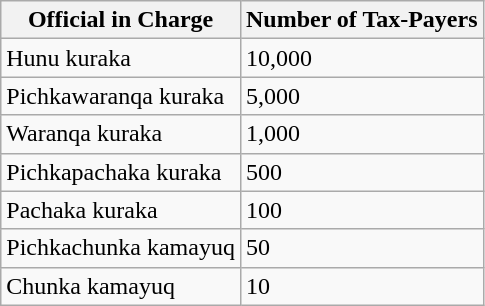<table class="wikitable">
<tr>
<th>Official in Charge</th>
<th>Number of Tax-Payers</th>
</tr>
<tr>
<td>Hunu kuraka</td>
<td>10,000</td>
</tr>
<tr>
<td>Pichkawaranqa kuraka</td>
<td>5,000</td>
</tr>
<tr>
<td>Waranqa kuraka</td>
<td>1,000</td>
</tr>
<tr>
<td>Pichkapachaka kuraka</td>
<td>500</td>
</tr>
<tr>
<td>Pachaka kuraka</td>
<td>100</td>
</tr>
<tr>
<td>Pichkachunka kamayuq</td>
<td>50</td>
</tr>
<tr>
<td>Chunka kamayuq</td>
<td>10</td>
</tr>
</table>
